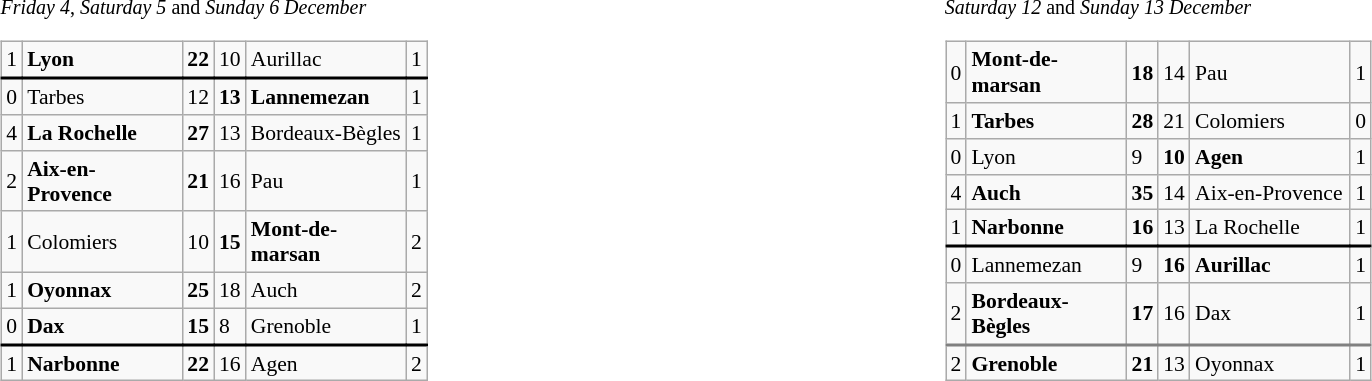<table width="100%" align="center" border="0" cellpadding="0" cellspacing="5">
<tr valign="top" align="left">
<td width="50%"><br><small><em>Friday 4</em>, <em>Saturday 5</em> and <em>Sunday 6 December</em></small><table class="wikitable gauche" cellpadding="0" cellspacing="0" style="font-size:90%;">
<tr style="border-bottom:2px solid black;">
<td>1</td>
<td width="100px"><strong>Lyon</strong></td>
<td><strong>22</strong></td>
<td>10</td>
<td width="100px">Aurillac</td>
<td>1</td>
</tr>
<tr>
<td>0</td>
<td>Tarbes</td>
<td>12</td>
<td><strong>13</strong></td>
<td><strong>Lannemezan</strong></td>
<td>1</td>
</tr>
<tr>
<td>4</td>
<td><strong>La Rochelle</strong></td>
<td><strong>27</strong></td>
<td>13</td>
<td>Bordeaux-Bègles</td>
<td>1</td>
</tr>
<tr>
<td>2</td>
<td><strong>Aix-en-Provence</strong></td>
<td><strong>21</strong></td>
<td>16</td>
<td>Pau</td>
<td>1</td>
</tr>
<tr>
<td>1</td>
<td>Colomiers</td>
<td>10</td>
<td><strong>15</strong></td>
<td><strong>Mont-de-marsan</strong></td>
<td>2</td>
</tr>
<tr>
<td>1</td>
<td><strong>Oyonnax</strong></td>
<td><strong>25</strong></td>
<td>18</td>
<td>Auch</td>
<td>2</td>
</tr>
<tr style="border-bottom:2px solid black;">
<td>0</td>
<td><strong>Dax</strong></td>
<td><strong>15</strong></td>
<td>8</td>
<td>Grenoble</td>
<td>1</td>
</tr>
<tr>
<td>1</td>
<td><strong>Narbonne</strong></td>
<td><strong>22</strong></td>
<td>16</td>
<td>Agen</td>
<td>2</td>
</tr>
</table>
</td>
<td width="50%"><br><small><em>Saturday 12</em> and <em>Sunday 13 December</em></small><table class="wikitable gauche" cellpadding="0" cellspacing="0" style="font-size:90%;">
<tr>
<td>0</td>
<td width="100px"><strong>Mont-de-marsan</strong></td>
<td><strong>18</strong></td>
<td>14</td>
<td width="100px">Pau</td>
<td>1</td>
</tr>
<tr>
<td>1</td>
<td><strong>Tarbes</strong></td>
<td><strong>28</strong></td>
<td>21</td>
<td>Colomiers</td>
<td>0</td>
</tr>
<tr>
<td>0</td>
<td>Lyon</td>
<td>9</td>
<td><strong>10</strong></td>
<td><strong>Agen</strong></td>
<td>1</td>
</tr>
<tr>
<td>4</td>
<td><strong>Auch</strong></td>
<td><strong>35</strong></td>
<td>14</td>
<td>Aix-en-Provence</td>
<td>1</td>
</tr>
<tr style="border-bottom:2px solid black;">
<td>1</td>
<td><strong>Narbonne</strong></td>
<td><strong>16</strong></td>
<td>13</td>
<td>La Rochelle</td>
<td>1</td>
</tr>
<tr>
<td>0</td>
<td>Lannemezan</td>
<td>9</td>
<td><strong>16</strong></td>
<td><strong>Aurillac</strong></td>
<td>1</td>
</tr>
<tr style="border-bottom:2px solid grey;">
<td>2</td>
<td><strong>Bordeaux-Bègles</strong></td>
<td><strong>17</strong></td>
<td>16</td>
<td>Dax</td>
<td>1</td>
</tr>
<tr>
<td>2</td>
<td><strong>Grenoble</strong></td>
<td><strong>21</strong></td>
<td>13</td>
<td>Oyonnax</td>
<td>1</td>
</tr>
</table>
</td>
</tr>
</table>
